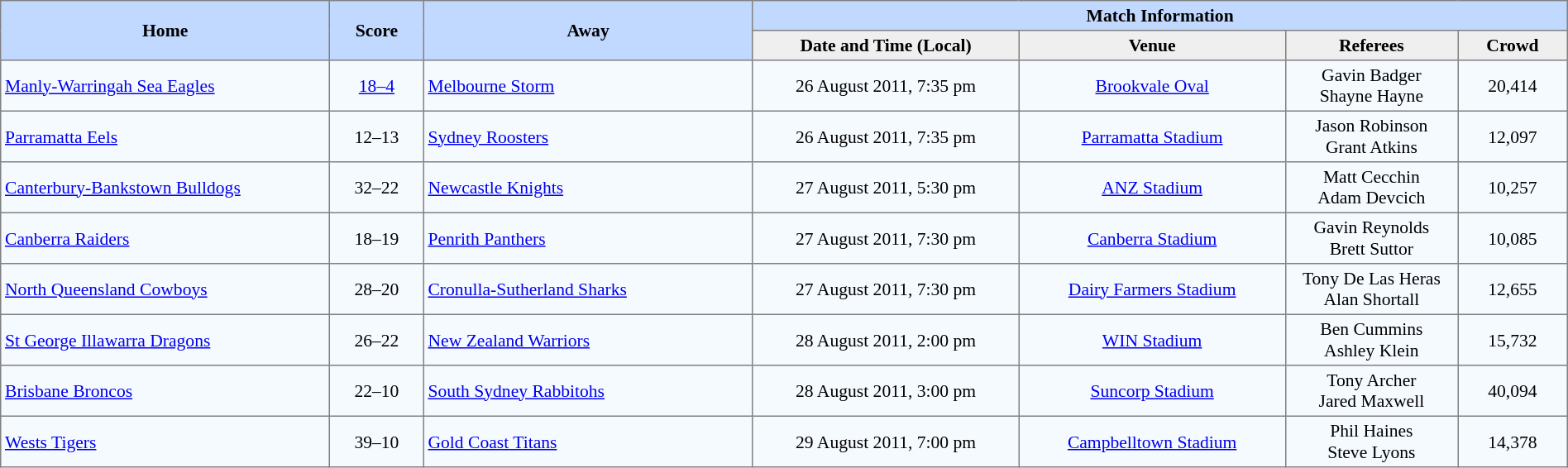<table border="1" cellpadding="3" cellspacing="0" style="border-collapse:collapse; font-size:90%; width:100%;">
<tr style="background:#c1d8ff;">
<th rowspan="2" style="width:21%;">Home</th>
<th rowspan="2" style="width:6%;">Score</th>
<th rowspan="2" style="width:21%;">Away</th>
<th colspan=6>Match Information</th>
</tr>
<tr style="background:#efefef;">
<th width=17%>Date and Time (Local)</th>
<th width=17%>Venue</th>
<th width=11%>Referees</th>
<th width=7%>Crowd</th>
</tr>
<tr style="text-align:center; background:#f5faff;">
<td align=left> <a href='#'>Manly-Warringah Sea Eagles</a></td>
<td><a href='#'>18–4</a></td>
<td align=left> <a href='#'>Melbourne Storm</a></td>
<td>26 August 2011, 7:35 pm</td>
<td><a href='#'>Brookvale Oval</a></td>
<td>Gavin Badger<br>Shayne Hayne</td>
<td>20,414</td>
</tr>
<tr style="text-align:center; background:#f5faff;">
<td align=left> <a href='#'>Parramatta Eels</a></td>
<td>12–13</td>
<td align=left> <a href='#'>Sydney Roosters</a></td>
<td>26 August 2011, 7:35 pm</td>
<td><a href='#'>Parramatta Stadium</a></td>
<td>Jason Robinson<br>Grant Atkins</td>
<td>12,097</td>
</tr>
<tr style="text-align:center; background:#f5faff;">
<td align=left> <a href='#'>Canterbury-Bankstown Bulldogs</a></td>
<td>32–22</td>
<td align=left> <a href='#'>Newcastle Knights</a></td>
<td>27 August 2011, 5:30 pm</td>
<td><a href='#'>ANZ Stadium</a></td>
<td>Matt Cecchin<br>Adam Devcich</td>
<td>10,257</td>
</tr>
<tr style="text-align:center; background:#f5faff;">
<td align=left> <a href='#'>Canberra Raiders</a></td>
<td>18–19</td>
<td align=left> <a href='#'>Penrith Panthers</a></td>
<td>27 August 2011, 7:30 pm</td>
<td><a href='#'>Canberra Stadium</a></td>
<td>Gavin Reynolds<br>Brett Suttor</td>
<td>10,085</td>
</tr>
<tr style="text-align:center; background:#f5faff;">
<td align=left> <a href='#'>North Queensland Cowboys</a></td>
<td>28–20</td>
<td align=left> <a href='#'>Cronulla-Sutherland Sharks</a></td>
<td>27 August 2011, 7:30 pm</td>
<td><a href='#'>Dairy Farmers Stadium</a></td>
<td>Tony De Las Heras<br>Alan Shortall</td>
<td>12,655</td>
</tr>
<tr style="text-align:center; background:#f5faff;">
<td align=left> <a href='#'>St George Illawarra Dragons</a></td>
<td>26–22</td>
<td align=left> <a href='#'>New Zealand Warriors</a></td>
<td>28 August 2011, 2:00 pm</td>
<td><a href='#'>WIN Stadium</a></td>
<td>Ben Cummins<br>Ashley Klein</td>
<td>15,732</td>
</tr>
<tr style="text-align:center; background:#f5faff;">
<td align=left> <a href='#'>Brisbane Broncos</a></td>
<td>22–10</td>
<td align=left> <a href='#'>South Sydney Rabbitohs</a></td>
<td>28 August 2011, 3:00 pm</td>
<td><a href='#'>Suncorp Stadium</a></td>
<td>Tony Archer<br>Jared Maxwell</td>
<td>40,094</td>
</tr>
<tr style="text-align:center; background:#f5faff;">
<td align=left> <a href='#'>Wests Tigers</a></td>
<td>39–10</td>
<td align=left> <a href='#'>Gold Coast Titans</a></td>
<td>29 August 2011, 7:00 pm</td>
<td><a href='#'>Campbelltown Stadium</a></td>
<td>Phil Haines<br>Steve Lyons</td>
<td>14,378</td>
</tr>
</table>
